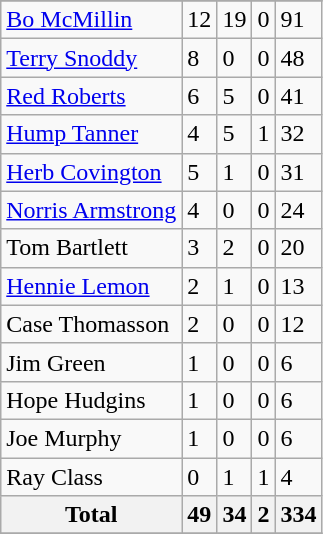<table class="wikitable">
<tr>
</tr>
<tr>
<td><a href='#'>Bo McMillin</a></td>
<td>12</td>
<td>19</td>
<td>0</td>
<td>91</td>
</tr>
<tr>
<td><a href='#'>Terry Snoddy</a></td>
<td>8</td>
<td>0</td>
<td>0</td>
<td>48</td>
</tr>
<tr>
<td><a href='#'>Red Roberts</a></td>
<td>6</td>
<td>5</td>
<td>0</td>
<td>41</td>
</tr>
<tr>
<td><a href='#'>Hump Tanner</a></td>
<td>4</td>
<td>5</td>
<td>1</td>
<td>32</td>
</tr>
<tr>
<td><a href='#'>Herb Covington</a></td>
<td>5</td>
<td>1</td>
<td>0</td>
<td>31</td>
</tr>
<tr>
<td><a href='#'>Norris Armstrong</a></td>
<td>4</td>
<td>0</td>
<td>0</td>
<td>24</td>
</tr>
<tr>
<td>Tom Bartlett</td>
<td>3</td>
<td>2</td>
<td>0</td>
<td>20</td>
</tr>
<tr>
<td><a href='#'>Hennie Lemon</a></td>
<td>2</td>
<td>1</td>
<td>0</td>
<td>13</td>
</tr>
<tr>
<td>Case Thomasson</td>
<td>2</td>
<td>0</td>
<td>0</td>
<td>12</td>
</tr>
<tr>
<td>Jim Green</td>
<td>1</td>
<td>0</td>
<td>0</td>
<td>6</td>
</tr>
<tr>
<td>Hope Hudgins</td>
<td>1</td>
<td>0</td>
<td>0</td>
<td>6</td>
</tr>
<tr>
<td>Joe Murphy</td>
<td>1</td>
<td>0</td>
<td>0</td>
<td>6</td>
</tr>
<tr>
<td>Ray Class</td>
<td>0</td>
<td>1</td>
<td>1</td>
<td>4</td>
</tr>
<tr>
<th>Total</th>
<th>49</th>
<th>34</th>
<th>2</th>
<th>334</th>
</tr>
<tr style="text-align:center;" bgcolor="">
</tr>
</table>
